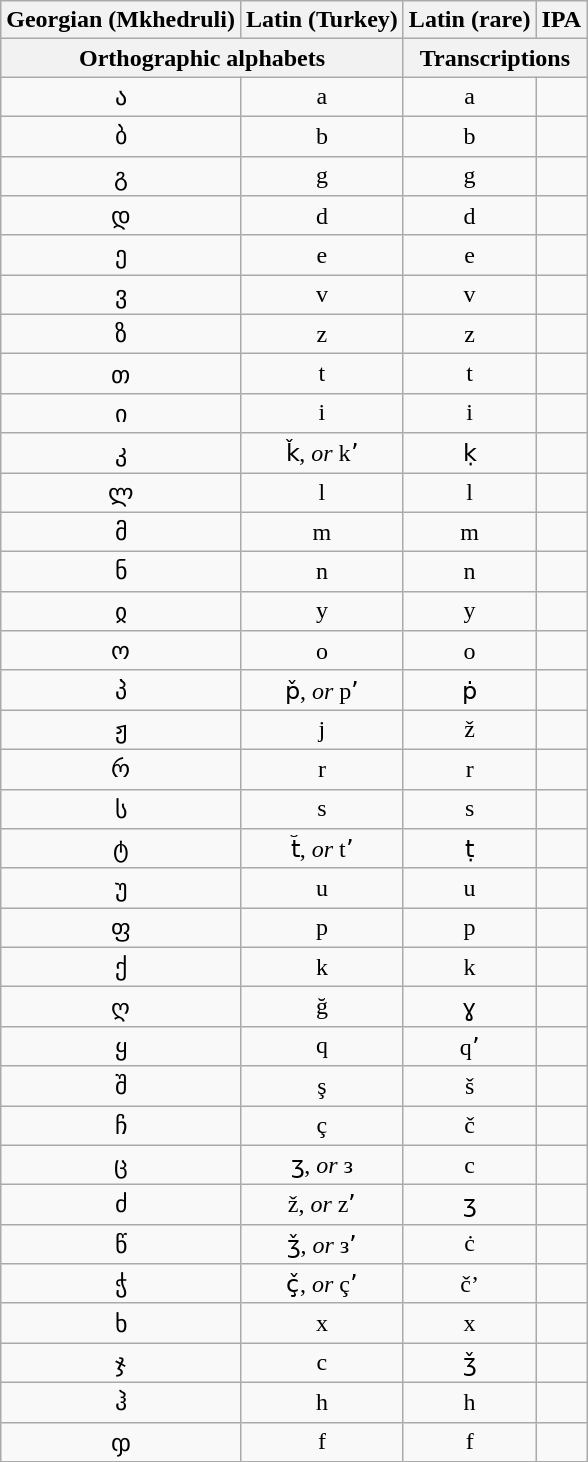<table class="wikitable sortable" style="text-align:center">
<tr class="unsortable">
<th>Georgian (Mkhedruli)</th>
<th>Latin (Turkey)</th>
<th>Latin (rare)</th>
<th>IPA</th>
</tr>
<tr class="unsortable">
<th colspan="2">Orthographic alphabets</th>
<th colspan="2">Transcriptions</th>
</tr>
<tr>
<td>ა</td>
<td>a</td>
<td>a</td>
<td></td>
</tr>
<tr>
<td>ბ</td>
<td>b</td>
<td>b</td>
<td></td>
</tr>
<tr>
<td>გ</td>
<td>g</td>
<td>g</td>
<td></td>
</tr>
<tr>
<td>დ</td>
<td>d</td>
<td>d</td>
<td></td>
</tr>
<tr>
<td>ე</td>
<td>e</td>
<td>e</td>
<td></td>
</tr>
<tr>
<td>ვ</td>
<td>v</td>
<td>v</td>
<td></td>
</tr>
<tr>
<td>ზ</td>
<td>z</td>
<td>z</td>
<td></td>
</tr>
<tr>
<td>თ</td>
<td>t</td>
<td>t</td>
<td></td>
</tr>
<tr>
<td>ი</td>
<td>i</td>
<td>i</td>
<td></td>
</tr>
<tr>
<td>კ</td>
<td>ǩ, <em>or</em> kʼ</td>
<td>ḳ</td>
<td></td>
</tr>
<tr>
<td>ლ</td>
<td>l</td>
<td>l</td>
<td></td>
</tr>
<tr>
<td>მ</td>
<td>m</td>
<td>m</td>
<td></td>
</tr>
<tr>
<td>ნ</td>
<td>n</td>
<td>n</td>
<td></td>
</tr>
<tr>
<td>ჲ</td>
<td>y</td>
<td>y</td>
<td></td>
</tr>
<tr>
<td>ო</td>
<td>o</td>
<td>o</td>
<td></td>
</tr>
<tr>
<td>პ</td>
<td>p̌, <em>or</em> pʼ</td>
<td>ṗ</td>
<td></td>
</tr>
<tr>
<td>ჟ</td>
<td>j</td>
<td>ž</td>
<td></td>
</tr>
<tr>
<td>რ</td>
<td>r</td>
<td>r</td>
<td></td>
</tr>
<tr>
<td>ს</td>
<td>s</td>
<td>s</td>
<td></td>
</tr>
<tr>
<td>ტ</td>
<td>t̆, <em>or</em> tʼ</td>
<td>ṭ</td>
<td></td>
</tr>
<tr>
<td>უ</td>
<td>u</td>
<td>u</td>
<td></td>
</tr>
<tr>
<td>ფ</td>
<td>p</td>
<td>p</td>
<td></td>
</tr>
<tr>
<td>ქ</td>
<td>k</td>
<td>k</td>
<td></td>
</tr>
<tr>
<td>ღ</td>
<td>ğ</td>
<td>ɣ</td>
<td></td>
</tr>
<tr>
<td>ყ</td>
<td>q</td>
<td>qʼ</td>
<td></td>
</tr>
<tr>
<td>შ</td>
<td>ş</td>
<td>š</td>
<td></td>
</tr>
<tr>
<td>ჩ</td>
<td>ç</td>
<td>č</td>
<td></td>
</tr>
<tr>
<td>ც</td>
<td>ʒ, <em>or</em> з </td>
<td>c</td>
<td></td>
</tr>
<tr>
<td>ძ</td>
<td>ž, <em>or</em> zʼ</td>
<td>ʒ</td>
<td></td>
</tr>
<tr>
<td>წ</td>
<td>ǯ, <em>or</em> зʼ </td>
<td>ċ</td>
<td></td>
</tr>
<tr>
<td>ჭ</td>
<td>ç̌, <em>or</em> çʼ</td>
<td>č’</td>
<td></td>
</tr>
<tr>
<td>ხ</td>
<td>x</td>
<td>x</td>
<td></td>
</tr>
<tr>
<td>ჯ</td>
<td>c</td>
<td>ǯ</td>
<td></td>
</tr>
<tr>
<td>ჰ</td>
<td>h</td>
<td>h</td>
<td></td>
</tr>
<tr>
<td>ჶ</td>
<td>f</td>
<td>f</td>
<td></td>
</tr>
</table>
